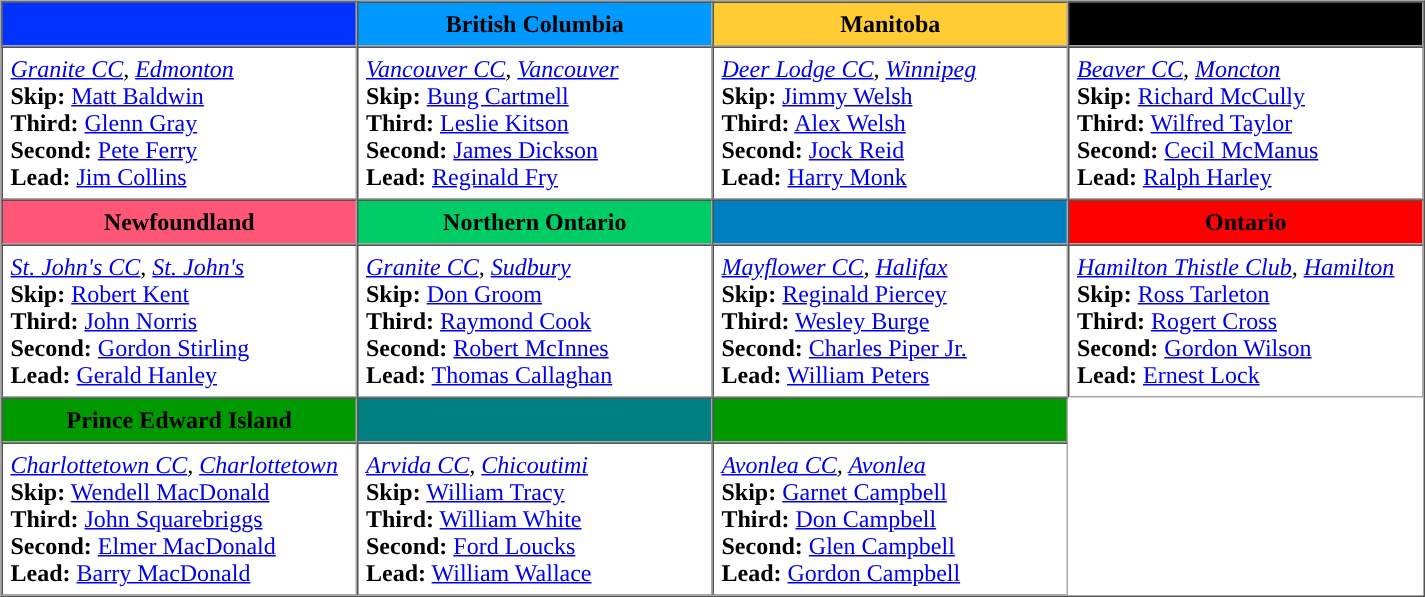<table - border=1 cellpadding=5 cellspacing=0>
<tr>
<th bgcolor=#0033FF width=225></th>
<th style="background:#09f; width:225px;">British Columbia</th>
<th style="background:#FFCC33; width:225px;">Manitoba</th>
<th bgcolor=#000000 width=225></th>
</tr>
<tr>
<td><em><a href='#'>Granite CC</a>, <a href='#'>Edmonton</a></em><br><strong>Skip:</strong> <a href='#'>Matt Baldwin</a><br>
<strong>Third:</strong> <a href='#'>Glenn Gray</a><br>
<strong>Second:</strong> <a href='#'>Pete Ferry</a><br>
<strong>Lead:</strong> <a href='#'>Jim Collins</a></td>
<td><em><a href='#'>Vancouver CC</a>, <a href='#'>Vancouver</a></em><br><strong>Skip:</strong> <a href='#'>Bung Cartmell</a><br>
<strong>Third:</strong> <a href='#'>Leslie Kitson</a><br>
<strong>Second:</strong> <a href='#'>James Dickson</a><br>
<strong>Lead:</strong> <a href='#'>Reginald Fry</a></td>
<td><em><a href='#'>Deer Lodge CC</a>, <a href='#'>Winnipeg</a></em><br><strong>Skip:</strong> <a href='#'>Jimmy Welsh</a><br>
<strong>Third:</strong> <a href='#'>Alex Welsh</a><br>
<strong>Second:</strong> <a href='#'>Jock Reid</a><br>
<strong>Lead:</strong> <a href='#'>Harry Monk</a></td>
<td><em><a href='#'>Beaver CC</a>, <a href='#'>Moncton</a></em><br><strong>Skip:</strong> <a href='#'>Richard McCully</a><br>
<strong>Third:</strong> <a href='#'>Wilfred Taylor</a><br>
<strong>Second:</strong> <a href='#'>Cecil McManus</a><br>
<strong>Lead:</strong> <a href='#'>Ralph Harley</a></td>
</tr>
<tr border=1 cellpadding=5 cellspacing=0>
<th style="background:#f57; width=200">Newfoundland</th>
<th style="background:#0c6; width:200px;">Northern Ontario</th>
<th bgcolor=#0080C0 width=200></th>
<th bgcolor=#FF0000 width=200>Ontario</th>
</tr>
<tr>
<td><em><a href='#'>St. John's CC</a>, <a href='#'>St. John's</a></em><br><strong>Skip:</strong> <a href='#'>Robert Kent</a><br>
<strong>Third:</strong> <a href='#'>John Norris</a><br>
<strong>Second:</strong> <a href='#'>Gordon Stirling</a><br>
<strong>Lead:</strong> <a href='#'>Gerald Hanley</a></td>
<td><em><a href='#'>Granite CC</a>, <a href='#'>Sudbury</a></em><br><strong>Skip:</strong> <a href='#'>Don Groom</a><br>
<strong>Third:</strong> <a href='#'>Raymond Cook</a><br>
<strong>Second:</strong> <a href='#'>Robert McInnes</a><br>
<strong>Lead:</strong> <a href='#'>Thomas Callaghan</a></td>
<td><em><a href='#'>Mayflower CC</a>, <a href='#'>Halifax</a></em><br><strong>Skip:</strong> <a href='#'>Reginald Piercey</a><br>
<strong>Third:</strong> <a href='#'>Wesley Burge</a><br>
<strong>Second:</strong> <a href='#'>Charles Piper Jr.</a><br>
<strong>Lead:</strong> <a href='#'>William Peters</a></td>
<td><em><a href='#'>Hamilton Thistle Club</a>, <a href='#'>Hamilton</a></em><br><strong>Skip:</strong> <a href='#'>Ross Tarleton</a><br>
<strong>Third:</strong> <a href='#'>Rogert Cross</a><br>
<strong>Second:</strong> <a href='#'>Gordon Wilson</a><br>
<strong>Lead:</strong> <a href='#'>Ernest Lock</a></td>
</tr>
<tr border=1 cellpadding=5 cellspacing=0>
<th style="background:#090; width:200px;">Prince Edward Island</th>
<th style="background:#008080; width:200px;"></th>
<th bgcolor=#009900 width=200></th>
</tr>
<tr>
<td><em><a href='#'>Charlottetown CC</a>, <a href='#'>Charlottetown</a></em><br><strong>Skip:</strong> <a href='#'>Wendell MacDonald</a><br>
<strong>Third:</strong> <a href='#'>John Squarebriggs</a><br>
<strong>Second:</strong> <a href='#'>Elmer MacDonald</a><br>
<strong>Lead:</strong> <a href='#'>Barry MacDonald</a></td>
<td><em><a href='#'>Arvida CC</a>, <a href='#'>Chicoutimi</a></em><br><strong>Skip:</strong> <a href='#'>William Tracy</a><br>
<strong>Third:</strong> <a href='#'>William White</a><br>
<strong>Second:</strong> <a href='#'>Ford Loucks</a><br>
<strong>Lead:</strong> <a href='#'>William Wallace</a></td>
<td><em><a href='#'>Avonlea CC</a>, <a href='#'>Avonlea</a></em><br><strong>Skip:</strong> <a href='#'>Garnet Campbell</a><br>
<strong>Third:</strong> <a href='#'>Don Campbell</a><br>
<strong>Second:</strong> <a href='#'>Glen Campbell</a><br>
<strong>Lead:</strong> <a href='#'>Gordon Campbell</a></td>
</tr>
</table>
